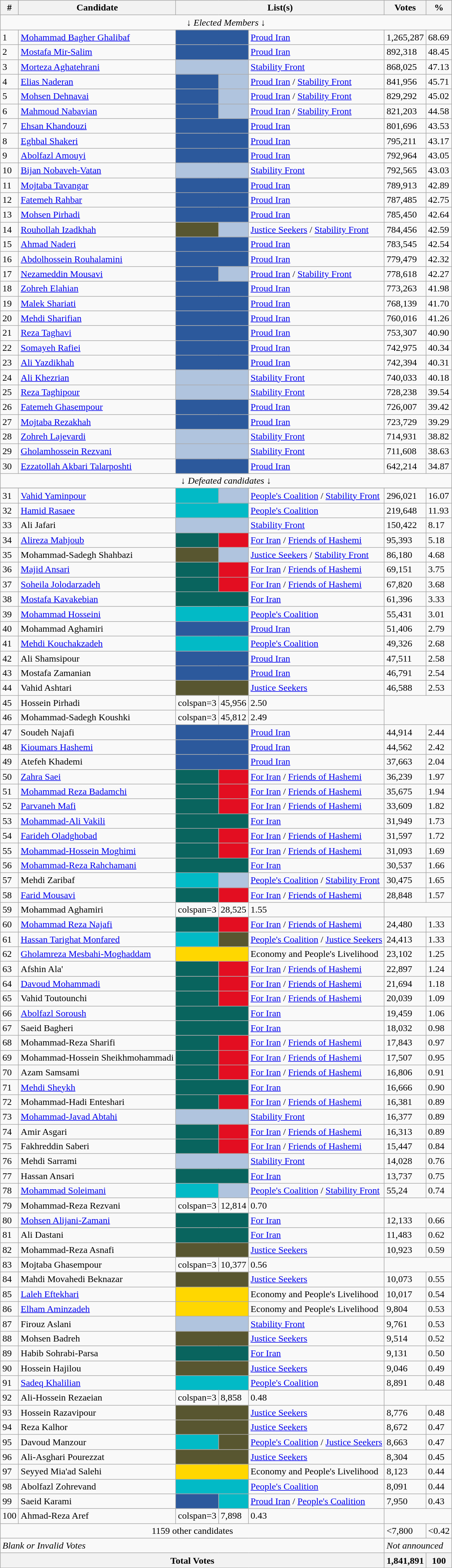<table class="wikitable">
<tr>
<th>#</th>
<th>Candidate</th>
<th colspan="3">List(s)</th>
<th>Votes</th>
<th>%</th>
</tr>
<tr>
<td align=center colspan="9">↓ <em>Elected Members</em> ↓</td>
</tr>
<tr>
<td>1</td>
<td><a href='#'>Mohammad Bagher Ghalibaf</a></td>
<td style="background:#2c599c;" colspan="2"></td>
<td><a href='#'>Proud Iran</a></td>
<td>1,265,287</td>
<td>68.69</td>
</tr>
<tr>
<td>2</td>
<td><a href='#'>Mostafa Mir-Salim</a></td>
<td style="background:#2c599c;" colspan="2"></td>
<td><a href='#'>Proud Iran</a></td>
<td>892,318</td>
<td>48.45</td>
</tr>
<tr>
<td>3</td>
<td><a href='#'>Morteza Aghatehrani</a></td>
<td style="background:#B0C4DE;" colspan="2"></td>
<td><a href='#'>Stability Front</a></td>
<td>868,025</td>
<td>47.13</td>
</tr>
<tr>
<td>4</td>
<td><a href='#'>Elias Naderan</a></td>
<td style="background:#2c599c;"></td>
<td style="background:#B0C4DE;"></td>
<td><a href='#'>Proud Iran</a> / <a href='#'>Stability Front</a></td>
<td>841,956</td>
<td>45.71</td>
</tr>
<tr>
<td>5</td>
<td><a href='#'>Mohsen Dehnavai</a></td>
<td style="background:#2c599c;"></td>
<td style="background:#B0C4DE;"></td>
<td><a href='#'>Proud Iran</a> / <a href='#'>Stability Front</a></td>
<td>829,292</td>
<td>45.02</td>
</tr>
<tr>
<td>6</td>
<td><a href='#'>Mahmoud Nabavian</a></td>
<td style="background:#2c599c;"></td>
<td style="background:#B0C4DE;"></td>
<td><a href='#'>Proud Iran</a> / <a href='#'>Stability Front</a></td>
<td>821,203</td>
<td>44.58</td>
</tr>
<tr>
<td>7</td>
<td><a href='#'>Ehsan Khandouzi</a></td>
<td style="background:#2c599c;" colspan="2"></td>
<td><a href='#'>Proud Iran</a></td>
<td>801,696</td>
<td>43.53</td>
</tr>
<tr>
<td>8</td>
<td><a href='#'>Eghbal Shakeri</a></td>
<td style="background:#2c599c;" colspan="2"></td>
<td><a href='#'>Proud Iran</a></td>
<td>795,211</td>
<td>43.17</td>
</tr>
<tr>
<td>9</td>
<td><a href='#'>Abolfazl Amouyi</a></td>
<td style="background:#2c599c;" colspan="2"></td>
<td><a href='#'>Proud Iran</a></td>
<td>792,964</td>
<td>43.05</td>
</tr>
<tr>
<td>10</td>
<td><a href='#'>Bijan Nobaveh-Vatan</a></td>
<td style="background:#B0C4DE;" colspan="2"></td>
<td><a href='#'>Stability Front</a></td>
<td>792,565</td>
<td>43.03</td>
</tr>
<tr>
<td>11</td>
<td><a href='#'>Mojtaba Tavangar</a></td>
<td style="background:#2c599c;" colspan="2"></td>
<td><a href='#'>Proud Iran</a></td>
<td>789,913</td>
<td>42.89</td>
</tr>
<tr>
<td>12</td>
<td><a href='#'>Fatemeh Rahbar</a></td>
<td style="background:#2c599c;" colspan="2"></td>
<td><a href='#'>Proud Iran</a></td>
<td>787,485</td>
<td>42.75</td>
</tr>
<tr>
<td>13</td>
<td><a href='#'>Mohsen Pirhadi</a></td>
<td style="background:#2c599c;" colspan="2"></td>
<td><a href='#'>Proud Iran</a></td>
<td>785,450</td>
<td>42.64</td>
</tr>
<tr>
<td>14</td>
<td><a href='#'>Rouhollah Izadkhah</a></td>
<td style="background:#585630;"></td>
<td style="background:#B0C4DE;"></td>
<td><a href='#'>Justice Seekers</a> / <a href='#'>Stability Front</a></td>
<td>784,456</td>
<td>42.59</td>
</tr>
<tr>
<td>15</td>
<td><a href='#'>Ahmad Naderi</a></td>
<td style="background:#2c599c;" colspan="2"></td>
<td><a href='#'>Proud Iran</a></td>
<td>783,545</td>
<td>42.54</td>
</tr>
<tr>
<td>16</td>
<td><a href='#'>Abdolhossein Rouhalamini</a></td>
<td style="background:#2c599c;" colspan="2"></td>
<td><a href='#'>Proud Iran</a></td>
<td>779,479</td>
<td>42.32</td>
</tr>
<tr>
<td>17</td>
<td><a href='#'>Nezameddin Mousavi</a></td>
<td style="background:#2c599c;"></td>
<td style="background:#B0C4DE;"></td>
<td><a href='#'>Proud Iran</a> / <a href='#'>Stability Front</a></td>
<td>778,618</td>
<td>42.27</td>
</tr>
<tr>
<td>18</td>
<td><a href='#'>Zohreh Elahian</a></td>
<td style="background:#2c599c;" colspan="2"></td>
<td><a href='#'>Proud Iran</a></td>
<td>773,263</td>
<td>41.98</td>
</tr>
<tr>
<td>19</td>
<td><a href='#'>Malek Shariati</a></td>
<td style="background:#2c599c;" colspan="2"></td>
<td><a href='#'>Proud Iran</a></td>
<td>768,139</td>
<td>41.70</td>
</tr>
<tr>
<td>20</td>
<td><a href='#'>Mehdi Sharifian</a></td>
<td style="background:#2c599c;" colspan="2"></td>
<td><a href='#'>Proud Iran</a></td>
<td>760,016</td>
<td>41.26</td>
</tr>
<tr>
<td>21</td>
<td><a href='#'>Reza Taghavi</a></td>
<td style="background:#2c599c;" colspan="2"></td>
<td><a href='#'>Proud Iran</a></td>
<td>753,307</td>
<td>40.90</td>
</tr>
<tr>
<td>22</td>
<td><a href='#'>Somayeh Rafiei</a></td>
<td style="background:#2c599c;" colspan="2"></td>
<td><a href='#'>Proud Iran</a></td>
<td>742,975</td>
<td>40.34</td>
</tr>
<tr>
<td>23</td>
<td><a href='#'>Ali Yazdikhah</a></td>
<td style="background:#2c599c;" colspan="2"></td>
<td><a href='#'>Proud Iran</a></td>
<td>742,394</td>
<td>40.31</td>
</tr>
<tr>
<td>24</td>
<td><a href='#'>Ali Khezrian</a></td>
<td style="background:#B0C4DE;" colspan="2"></td>
<td><a href='#'>Stability Front</a></td>
<td>740,033</td>
<td>40.18</td>
</tr>
<tr>
<td>25</td>
<td><a href='#'>Reza Taghipour</a></td>
<td style="background:#B0C4DE;" colspan="2"></td>
<td><a href='#'>Stability Front</a></td>
<td>728,238</td>
<td>39.54</td>
</tr>
<tr>
<td>26</td>
<td><a href='#'>Fatemeh Ghasempour</a></td>
<td style="background:#2c599c;" colspan="2"></td>
<td><a href='#'>Proud Iran</a></td>
<td>726,007</td>
<td>39.42</td>
</tr>
<tr>
<td>27</td>
<td><a href='#'>Mojtaba Rezakhah</a></td>
<td style="background:#2c599c;" colspan="2"></td>
<td><a href='#'>Proud Iran</a></td>
<td>723,729</td>
<td>39.29</td>
</tr>
<tr>
<td>28</td>
<td><a href='#'>Zohreh Lajevardi</a></td>
<td style="background:#B0C4DE;" colspan="2"></td>
<td><a href='#'>Stability Front</a></td>
<td>714,931</td>
<td>38.82</td>
</tr>
<tr>
<td>29</td>
<td><a href='#'>Gholamhossein Rezvani</a></td>
<td style="background:#B0C4DE;" colspan="2"></td>
<td><a href='#'>Stability Front</a></td>
<td>711,608</td>
<td>38.63</td>
</tr>
<tr>
<td>30</td>
<td><a href='#'>Ezzatollah Akbari Talarposhti</a></td>
<td style="background:#2c599c;" colspan="2"></td>
<td><a href='#'>Proud Iran</a></td>
<td>642,214</td>
<td>34.87</td>
</tr>
<tr>
<td align=center colspan="9">↓ <em>Defeated candidates</em> ↓</td>
</tr>
<tr>
</tr>
<tr>
<td>31</td>
<td><a href='#'>Vahid Yaminpour</a></td>
<td style="background:#02bac6;"></td>
<td style="background:#B0C4DE;"></td>
<td><a href='#'>People's Coalition</a> / <a href='#'>Stability Front</a></td>
<td>296,021</td>
<td>16.07</td>
</tr>
<tr>
<td>32</td>
<td><a href='#'>Hamid Rasaee</a></td>
<td style="background:#02bac6;" colspan="2"></td>
<td><a href='#'>People's Coalition</a></td>
<td>219,648</td>
<td>11.93</td>
</tr>
<tr>
<td>33</td>
<td>Ali Jafari</td>
<td style="background:#B0C4DE;" colspan="2"></td>
<td><a href='#'>Stability Front</a></td>
<td>150,422</td>
<td>8.17</td>
</tr>
<tr>
<td>34</td>
<td><a href='#'>Alireza Mahjoub</a></td>
<td style="background:#09645e;"></td>
<td style="background:#E30E21;"></td>
<td><a href='#'>For Iran</a> / <a href='#'>Friends of Hashemi</a></td>
<td>95,393</td>
<td>5.18</td>
</tr>
<tr>
<td>35</td>
<td>Mohammad-Sadegh Shahbazi</td>
<td style="background:#585630;"></td>
<td style="background:#B0C4DE;"></td>
<td><a href='#'>Justice Seekers</a> / <a href='#'>Stability Front</a></td>
<td>86,180</td>
<td>4.68</td>
</tr>
<tr>
<td>36</td>
<td><a href='#'>Majid Ansari</a></td>
<td style="background:#09645e;"></td>
<td style="background:#E30E21;"></td>
<td><a href='#'>For Iran</a> / <a href='#'>Friends of Hashemi</a></td>
<td>69,151</td>
<td>3.75</td>
</tr>
<tr>
<td>37</td>
<td><a href='#'>Soheila Jolodarzadeh</a></td>
<td style="background:#09645e;"></td>
<td style="background:#E30E21;"></td>
<td><a href='#'>For Iran</a> / <a href='#'>Friends of Hashemi</a></td>
<td>67,820</td>
<td>3.68</td>
</tr>
<tr>
<td>38</td>
<td><a href='#'>Mostafa Kavakebian</a></td>
<td style="background:#09645e;" colspan="2"></td>
<td><a href='#'>For Iran</a></td>
<td>61,396</td>
<td>3.33</td>
</tr>
<tr>
<td>39</td>
<td><a href='#'>Mohammad Hosseini</a></td>
<td style="background:#02bac6;" colspan="2"></td>
<td><a href='#'>People's Coalition</a></td>
<td>55,431</td>
<td>3.01</td>
</tr>
<tr>
<td>40</td>
<td>Mohammad Aghamiri</td>
<td style="background:#2c599c;" colspan="2"></td>
<td><a href='#'>Proud Iran</a></td>
<td>51,406</td>
<td>2.79</td>
</tr>
<tr>
<td>41</td>
<td><a href='#'>Mehdi Kouchakzadeh</a></td>
<td style="background:#02bac6;" colspan="2"></td>
<td><a href='#'>People's Coalition</a></td>
<td>49,326</td>
<td>2.68</td>
</tr>
<tr>
<td>42</td>
<td>Ali Shamsipour</td>
<td style="background:#2c599c;" colspan="2"></td>
<td><a href='#'>Proud Iran</a></td>
<td>47,511</td>
<td>2.58</td>
</tr>
<tr>
<td>43</td>
<td>Mostafa Zamanian</td>
<td style="background:#2c599c;" colspan="2"></td>
<td><a href='#'>Proud Iran</a></td>
<td>46,791</td>
<td>2.54</td>
</tr>
<tr>
<td>44</td>
<td>Vahid Ashtari</td>
<td style="background:#585630;" colspan="2"></td>
<td><a href='#'>Justice Seekers</a></td>
<td>46,588</td>
<td>2.53</td>
</tr>
<tr>
<td>45</td>
<td>Hossein Pirhadi</td>
<td>colspan=3 </td>
<td>45,956</td>
<td>2.50</td>
</tr>
<tr>
<td>46</td>
<td>Mohammad-Sadegh Koushki</td>
<td>colspan=3 </td>
<td>45,812</td>
<td>2.49</td>
</tr>
<tr>
<td>47</td>
<td>Soudeh Najafi</td>
<td style="background:#2c599c;" colspan="2"></td>
<td><a href='#'>Proud Iran</a></td>
<td>44,914</td>
<td>2.44</td>
</tr>
<tr>
<td>48</td>
<td><a href='#'>Kioumars Hashemi</a></td>
<td style="background:#2c599c;" colspan="2"></td>
<td><a href='#'>Proud Iran</a></td>
<td>44,562</td>
<td>2.42</td>
</tr>
<tr>
<td>49</td>
<td>Atefeh Khademi</td>
<td style="background:#2c599c;" colspan="2"></td>
<td><a href='#'>Proud Iran</a></td>
<td>37,663</td>
<td>2.04</td>
</tr>
<tr>
<td>50</td>
<td><a href='#'>Zahra Saei</a></td>
<td style="background:#09645e;"></td>
<td style="background:#E30E21;"></td>
<td><a href='#'>For Iran</a> / <a href='#'>Friends of Hashemi</a></td>
<td>36,239</td>
<td>1.97</td>
</tr>
<tr>
<td>51</td>
<td><a href='#'>Mohammad Reza Badamchi</a></td>
<td style="background:#09645e;"></td>
<td style="background:#E30E21;"></td>
<td><a href='#'>For Iran</a> / <a href='#'>Friends of Hashemi</a></td>
<td>35,675</td>
<td>1.94</td>
</tr>
<tr>
<td>52</td>
<td><a href='#'>Parvaneh Mafi</a></td>
<td style="background:#09645e;"></td>
<td style="background:#E30E21;"></td>
<td><a href='#'>For Iran</a> / <a href='#'>Friends of Hashemi</a></td>
<td>33,609</td>
<td>1.82</td>
</tr>
<tr>
<td>53</td>
<td><a href='#'>Mohammad-Ali Vakili</a></td>
<td style="background:#09645e;" colspan="2"></td>
<td><a href='#'>For Iran</a></td>
<td>31,949</td>
<td>1.73</td>
</tr>
<tr>
<td>54</td>
<td><a href='#'>Farideh Oladghobad</a></td>
<td style="background:#09645e;"></td>
<td style="background:#E30E21;"></td>
<td><a href='#'>For Iran</a> / <a href='#'>Friends of Hashemi</a></td>
<td>31,597</td>
<td>1.72</td>
</tr>
<tr>
<td>55</td>
<td><a href='#'>Mohammad-Hossein Moghimi</a></td>
<td style="background:#09645e;"></td>
<td style="background:#E30E21;"></td>
<td><a href='#'>For Iran</a> / <a href='#'>Friends of Hashemi</a></td>
<td>31,093</td>
<td>1.69</td>
</tr>
<tr>
<td>56</td>
<td><a href='#'>Mohammad-Reza Rahchamani</a></td>
<td style="background:#09645e;" colspan="2"></td>
<td><a href='#'>For Iran</a></td>
<td>30,537</td>
<td>1.66</td>
</tr>
<tr>
<td>57</td>
<td>Mehdi Zaribaf</td>
<td style="background:#02bac6;"></td>
<td style="background:#B0C4DE;"></td>
<td><a href='#'>People's Coalition</a> / <a href='#'>Stability Front</a></td>
<td>30,475</td>
<td>1.65</td>
</tr>
<tr>
<td>58</td>
<td><a href='#'>Farid Mousavi</a></td>
<td style="background:#09645e;"></td>
<td style="background:#E30E21;"></td>
<td><a href='#'>For Iran</a> / <a href='#'>Friends of Hashemi</a></td>
<td>28,848</td>
<td>1.57</td>
</tr>
<tr>
<td>59</td>
<td>Mohammad Aghamiri</td>
<td>colspan=3 </td>
<td>28,525</td>
<td>1.55</td>
</tr>
<tr>
<td>60</td>
<td><a href='#'>Mohammad Reza Najafi</a></td>
<td style="background:#09645e;"></td>
<td style="background:#E30E21;"></td>
<td><a href='#'>For Iran</a> / <a href='#'>Friends of Hashemi</a></td>
<td>24,480</td>
<td>1.33</td>
</tr>
<tr>
<td>61</td>
<td><a href='#'>Hassan Tarighat Monfared</a></td>
<td style="background:#02bac6;"></td>
<td style="background:#585630;"></td>
<td><a href='#'>People's Coalition</a> / <a href='#'>Justice Seekers</a></td>
<td>24,413</td>
<td>1.33</td>
</tr>
<tr>
<td>62</td>
<td><a href='#'>Gholamreza Mesbahi-Moghaddam</a></td>
<td style="background:#ffd700;"  colspan="2"></td>
<td>Economy and People's Livelihood</td>
<td>23,102</td>
<td>1.25</td>
</tr>
<tr>
<td>63</td>
<td>Afshin Ala'</td>
<td style="background:#09645e;"></td>
<td style="background:#E30E21;"></td>
<td><a href='#'>For Iran</a> / <a href='#'>Friends of Hashemi</a></td>
<td>22,897</td>
<td>1.24</td>
</tr>
<tr>
<td>64</td>
<td><a href='#'>Davoud Mohammadi</a></td>
<td style="background:#09645e;"></td>
<td style="background:#E30E21;"></td>
<td><a href='#'>For Iran</a> / <a href='#'>Friends of Hashemi</a></td>
<td>21,694</td>
<td>1.18</td>
</tr>
<tr>
<td>65</td>
<td>Vahid Toutounchi</td>
<td style="background:#09645e;"></td>
<td style="background:#E30E21;"></td>
<td><a href='#'>For Iran</a> / <a href='#'>Friends of Hashemi</a></td>
<td>20,039</td>
<td>1.09</td>
</tr>
<tr>
<td>66</td>
<td><a href='#'>Abolfazl Soroush</a></td>
<td style="background:#09645e;" colspan="2"></td>
<td><a href='#'>For Iran</a></td>
<td>19,459</td>
<td>1.06</td>
</tr>
<tr>
<td>67</td>
<td>Saeid Bagheri</td>
<td style="background:#09645e;" colspan="2"></td>
<td><a href='#'>For Iran</a></td>
<td>18,032</td>
<td>0.98</td>
</tr>
<tr>
<td>68</td>
<td>Mohammad-Reza Sharifi</td>
<td style="background:#09645e;"></td>
<td style="background:#E30E21;"></td>
<td><a href='#'>For Iran</a> / <a href='#'>Friends of Hashemi</a></td>
<td>17,843</td>
<td>0.97</td>
</tr>
<tr>
<td>69</td>
<td>Mohammad-Hossein Sheikhmohammadi</td>
<td style="background:#09645e;"></td>
<td style="background:#E30E21;"></td>
<td><a href='#'>For Iran</a> / <a href='#'>Friends of Hashemi</a></td>
<td>17,507</td>
<td>0.95</td>
</tr>
<tr>
<td>70</td>
<td>Azam Samsami</td>
<td style="background:#09645e;"></td>
<td style="background:#E30E21;"></td>
<td><a href='#'>For Iran</a> / <a href='#'>Friends of Hashemi</a></td>
<td>16,806</td>
<td>0.91</td>
</tr>
<tr>
<td>71</td>
<td><a href='#'>Mehdi Sheykh</a></td>
<td style="background:#09645e;" colspan="2"></td>
<td><a href='#'>For Iran</a></td>
<td>16,666</td>
<td>0.90</td>
</tr>
<tr>
<td>72</td>
<td>Mohammad-Hadi Enteshari</td>
<td style="background:#09645e;"></td>
<td style="background:#E30E21;"></td>
<td><a href='#'>For Iran</a> / <a href='#'>Friends of Hashemi</a></td>
<td>16,381</td>
<td>0.89</td>
</tr>
<tr>
<td>73</td>
<td><a href='#'>Mohammad-Javad Abtahi</a></td>
<td style="background:#B0C4DE;" colspan="2"></td>
<td><a href='#'>Stability Front</a></td>
<td>16,377</td>
<td>0.89</td>
</tr>
<tr>
<td>74</td>
<td>Amir Asgari</td>
<td style="background:#09645e;"></td>
<td style="background:#E30E21;"></td>
<td><a href='#'>For Iran</a> / <a href='#'>Friends of Hashemi</a></td>
<td>16,313</td>
<td>0.89</td>
</tr>
<tr>
<td>75</td>
<td>Fakhreddin Saberi</td>
<td style="background:#09645e;"></td>
<td style="background:#E30E21;"></td>
<td><a href='#'>For Iran</a> / <a href='#'>Friends of Hashemi</a></td>
<td>15,447</td>
<td>0.84</td>
</tr>
<tr>
<td>76</td>
<td>Mehdi Sarrami</td>
<td style="background:#B0C4DE;" colspan="2"></td>
<td><a href='#'>Stability Front</a></td>
<td>14,028</td>
<td>0.76</td>
</tr>
<tr>
<td>77</td>
<td>Hassan Ansari</td>
<td style="background:#09645e;" colspan="2"></td>
<td><a href='#'>For Iran</a></td>
<td>13,737</td>
<td>0.75</td>
</tr>
<tr>
<td>78</td>
<td><a href='#'>Mohammad Soleimani</a></td>
<td style="background:#02bac6;"></td>
<td style="background:#B0C4DE;"></td>
<td><a href='#'>People's Coalition</a> / <a href='#'>Stability Front</a></td>
<td>55,24</td>
<td>0.74</td>
</tr>
<tr>
<td>79</td>
<td>Mohammad-Reza Rezvani</td>
<td>colspan=3 </td>
<td>12,814</td>
<td>0.70</td>
</tr>
<tr>
<td>80</td>
<td><a href='#'>Mohsen Alijani-Zamani</a></td>
<td style="background:#09645e;" colspan="2"></td>
<td><a href='#'>For Iran</a></td>
<td>12,133</td>
<td>0.66</td>
</tr>
<tr>
<td>81</td>
<td>Ali Dastani</td>
<td style="background:#09645e;" colspan="2"></td>
<td><a href='#'>For Iran</a></td>
<td>11,483</td>
<td>0.62</td>
</tr>
<tr>
<td>82</td>
<td>Mohammad-Reza Asnafi</td>
<td style="background:#585630;" colspan="2"></td>
<td><a href='#'>Justice Seekers</a></td>
<td>10,923</td>
<td>0.59</td>
</tr>
<tr>
<td>83</td>
<td>Mojtaba Ghasempour</td>
<td>colspan=3 </td>
<td>10,377</td>
<td>0.56</td>
</tr>
<tr>
<td>84</td>
<td>Mahdi Movahedi Beknazar</td>
<td style="background:#585630;" colspan="2"></td>
<td><a href='#'>Justice Seekers</a></td>
<td>10,073</td>
<td>0.55</td>
</tr>
<tr>
<td>85</td>
<td><a href='#'>Laleh Eftekhari</a></td>
<td style="background:#ffd700;"  colspan="2"></td>
<td>Economy and People's Livelihood</td>
<td>10,017</td>
<td>0.54</td>
</tr>
<tr>
<td>86</td>
<td><a href='#'>Elham Aminzadeh</a></td>
<td style="background:#ffd700;"  colspan="2"></td>
<td>Economy and People's Livelihood</td>
<td>9,804</td>
<td>0.53</td>
</tr>
<tr>
<td>87</td>
<td>Firouz Aslani</td>
<td style="background:#B0C4DE;" colspan="2"></td>
<td><a href='#'>Stability Front</a></td>
<td>9,761</td>
<td>0.53</td>
</tr>
<tr>
<td>88</td>
<td>Mohsen Badreh</td>
<td style="background:#585630;" colspan="2"></td>
<td><a href='#'>Justice Seekers</a></td>
<td>9,514</td>
<td>0.52</td>
</tr>
<tr>
<td>89</td>
<td>Habib Sohrabi-Parsa</td>
<td style="background:#09645e;" colspan="2"></td>
<td><a href='#'>For Iran</a></td>
<td>9,131</td>
<td>0.50</td>
</tr>
<tr>
<td>90</td>
<td>Hossein Hajilou</td>
<td style="background:#585630;" colspan="2"></td>
<td><a href='#'>Justice Seekers</a></td>
<td>9,046</td>
<td>0.49</td>
</tr>
<tr>
<td>91</td>
<td><a href='#'>Sadeq Khalilian</a></td>
<td style="background:#02bac6;" colspan="2"></td>
<td><a href='#'>People's Coalition</a></td>
<td>8,891</td>
<td>0.48</td>
</tr>
<tr>
<td>92</td>
<td>Ali-Hossein Rezaeian</td>
<td>colspan=3 </td>
<td>8,858</td>
<td>0.48</td>
</tr>
<tr>
<td>93</td>
<td>Hossein Razavipour</td>
<td style="background:#585630;" colspan="2"></td>
<td><a href='#'>Justice Seekers</a></td>
<td>8,776</td>
<td>0.48</td>
</tr>
<tr>
<td>94</td>
<td>Reza Kalhor</td>
<td style="background:#585630;" colspan="2"></td>
<td><a href='#'>Justice Seekers</a></td>
<td>8,672</td>
<td>0.47</td>
</tr>
<tr>
<td>95</td>
<td>Davoud Manzour</td>
<td style="background:#02bac6;"></td>
<td style="background:#585630;"></td>
<td><a href='#'>People's Coalition</a> / <a href='#'>Justice Seekers</a></td>
<td>8,663</td>
<td>0.47</td>
</tr>
<tr>
<td>96</td>
<td>Ali-Asghari Pourezzat</td>
<td style="background:#585630;" colspan="2"></td>
<td><a href='#'>Justice Seekers</a></td>
<td>8,304</td>
<td>0.45</td>
</tr>
<tr>
<td>97</td>
<td>Seyyed Mia'ad Salehi</td>
<td style="background:#ffd700;"  colspan="2"></td>
<td>Economy and People's Livelihood</td>
<td>8,123</td>
<td>0.44</td>
</tr>
<tr>
<td>98</td>
<td>Abolfazl Zohrevand</td>
<td style="background:#02bac6;" colspan="2"></td>
<td><a href='#'>People's Coalition</a></td>
<td>8,091</td>
<td>0.44</td>
</tr>
<tr>
<td>99</td>
<td>Saeid Karami</td>
<td style="background:#2c599c;"></td>
<td style="background:#02bac6;"></td>
<td><a href='#'>Proud Iran</a> / <a href='#'>People's Coalition</a></td>
<td>7,950</td>
<td>0.43</td>
</tr>
<tr>
<td>100</td>
<td>Ahmad-Reza Aref</td>
<td>colspan=3 </td>
<td>7,898</td>
<td>0.43</td>
</tr>
<tr>
<td align=center colspan="5">1159 other candidates</td>
<td><7,800</td>
<td><0.42</td>
</tr>
<tr>
<td colspan="5"><em>Blank or Invalid Votes</em></td>
<td colspan="2"><em>Not announced</em></td>
</tr>
<tr>
<th colspan="5">Total Votes</th>
<th>1,841,891</th>
<th>100</th>
</tr>
</table>
